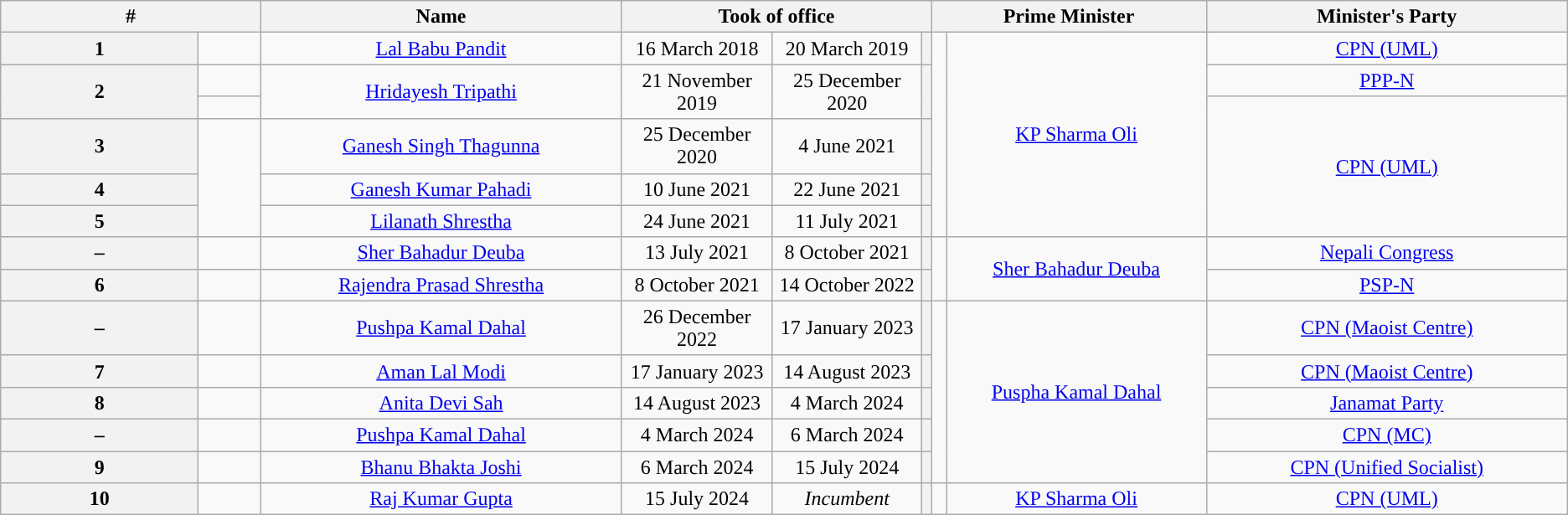<table class="wikitable"  style="text-align:center">
<tr>
<th width=280px colspan="2">#</th>
<th width=280px>Name</th>
<th width=280px colspan="3">Took of office</th>
<th width=280px colspan="2">Prime Minister</th>
<th width=280px>Minister's Party</th>
</tr>
<tr>
<th>1</th>
<td style="background-color: "></td>
<td><a href='#'>Lal Babu Pandit</a><br></td>
<td>16 March 2018</td>
<td>20 March 2019</td>
<th></th>
<td rowspan="6" style="background-color: "></td>
<td rowspan ="6"><a href='#'>KP Sharma Oli</a></td>
<td><a href='#'>CPN (UML)</a></td>
</tr>
<tr>
<th rowspan ="2">2</th>
<td style="background-color: "></td>
<td rowspan ="2"><a href='#'>Hridayesh Tripathi</a><br></td>
<td rowspan="2">21 November 2019</td>
<td rowspan="2">25 December 2020</td>
<th rowspan="2"></th>
<td><a href='#'>PPP-N</a></td>
</tr>
<tr>
<td style="background-color: "></td>
<td rowspan="4"><a href='#'>CPN (UML)</a></td>
</tr>
<tr>
<th>3</th>
<td rowspan="3" style="background-color: "></td>
<td><a href='#'>Ganesh Singh Thagunna</a><br></td>
<td>25 December 2020</td>
<td>4 June 2021</td>
<th></th>
</tr>
<tr>
<th>4</th>
<td><a href='#'>Ganesh Kumar Pahadi</a><br></td>
<td>10 June 2021</td>
<td>22 June 2021</td>
<th></th>
</tr>
<tr>
<th>5</th>
<td><a href='#'>Lilanath Shrestha</a><br></td>
<td>24 June 2021</td>
<td>11 July 2021</td>
<th></th>
</tr>
<tr>
<th>–</th>
<td style="background-color: "></td>
<td><a href='#'>Sher Bahadur Deuba</a><br></td>
<td>13 July 2021</td>
<td>8 October 2021</td>
<th></th>
<td rowspan="2" style="background-color: "></td>
<td rowspan="2"><a href='#'>Sher Bahadur Deuba</a></td>
<td><a href='#'>Nepali Congress</a></td>
</tr>
<tr>
<th>6</th>
<td style="background-color: "></td>
<td><a href='#'>Rajendra Prasad Shrestha</a><br></td>
<td>8 October 2021</td>
<td>14 October 2022</td>
<th></th>
<td><a href='#'>PSP-N</a></td>
</tr>
<tr>
<th>–</th>
<td style="background-color: "></td>
<td><a href='#'>Pushpa Kamal Dahal</a><br></td>
<td>26 December 2022</td>
<td>17 January 2023</td>
<th></th>
<td rowspan="5" style="background-color: "></td>
<td rowspan="5"><a href='#'>Puspha Kamal Dahal</a></td>
<td><a href='#'>CPN (Maoist Centre)</a></td>
</tr>
<tr>
<th>7</th>
<td style="background-color: "></td>
<td><a href='#'>Aman Lal Modi</a><br></td>
<td>17 January 2023</td>
<td>14 August 2023</td>
<th></th>
<td><a href='#'>CPN (Maoist Centre)</a></td>
</tr>
<tr>
<th>8</th>
<td style="background-color: "></td>
<td><a href='#'>Anita Devi Sah</a><br></td>
<td>14 August 2023</td>
<td>4 March 2024</td>
<th></th>
<td><a href='#'>Janamat Party</a></td>
</tr>
<tr>
<th>–</th>
<td style="background-color: "></td>
<td><a href='#'>Pushpa Kamal Dahal</a><br></td>
<td>4 March 2024</td>
<td>6 March 2024</td>
<th></th>
<td><a href='#'>CPN (MC)</a></td>
</tr>
<tr>
<th>9</th>
<td style="background-color: "></td>
<td><a href='#'>Bhanu Bhakta Joshi</a><br></td>
<td>6 March 2024</td>
<td>15 July 2024</td>
<th></th>
<td><a href='#'>CPN (Unified Socialist)</a></td>
</tr>
<tr>
<th>10</th>
<td style="background-color: "></td>
<td><a href='#'>Raj Kumar Gupta</a><br> </td>
<td>15 July 2024</td>
<td><em>Incumbent</em></td>
<th></th>
<td rowspan="1" style="background-color: "></td>
<td rowspan="1"><a href='#'>KP Sharma Oli</a></td>
<td><a href='#'>CPN (UML)</a></td>
</tr>
</table>
